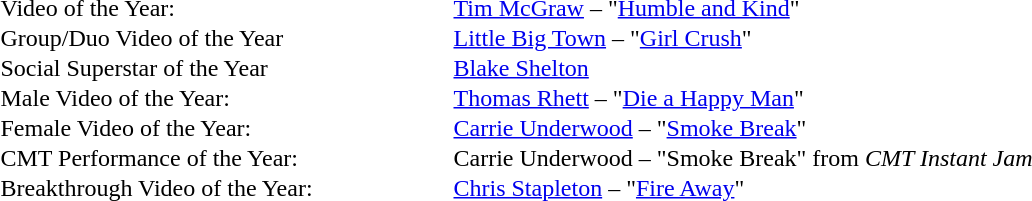<table cellspacing="0" border="0" cellpadding="1">
<tr>
<td width="300">Video of the Year:</td>
<td><a href='#'>Tim McGraw</a> – "<a href='#'>Humble and Kind</a>"</td>
</tr>
<tr>
<td>Group/Duo Video of the Year</td>
<td><a href='#'>Little Big Town</a> – "<a href='#'>Girl Crush</a>"</td>
</tr>
<tr>
<td>Social Superstar of the Year</td>
<td><a href='#'>Blake Shelton</a></td>
</tr>
<tr>
<td>Male Video of the Year:</td>
<td><a href='#'>Thomas Rhett</a> – "<a href='#'>Die a Happy Man</a>"</td>
</tr>
<tr>
<td>Female Video of the Year:</td>
<td><a href='#'>Carrie Underwood</a> – "<a href='#'>Smoke Break</a>"</td>
</tr>
<tr>
<td>CMT Performance of the Year:</td>
<td>Carrie Underwood – "Smoke Break" from <em>CMT Instant Jam</em></td>
</tr>
<tr>
<td>Breakthrough Video of the Year:</td>
<td><a href='#'>Chris Stapleton</a> – "<a href='#'>Fire Away</a>"</td>
</tr>
<tr>
</tr>
</table>
